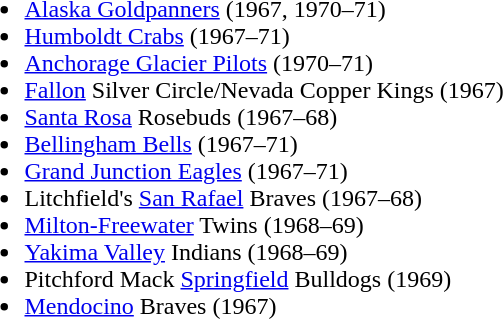<table>
<tr>
<td valign=top><br><ul><li><a href='#'>Alaska Goldpanners</a> (1967, 1970–71)</li><li><a href='#'>Humboldt Crabs</a> (1967–71)</li><li><a href='#'>Anchorage Glacier Pilots</a> (1970–71)</li><li><a href='#'>Fallon</a> Silver Circle/Nevada Copper Kings (1967)</li><li><a href='#'>Santa Rosa</a> Rosebuds (1967–68)</li><li><a href='#'>Bellingham Bells</a> (1967–71)</li><li><a href='#'>Grand Junction Eagles</a> (1967–71)</li><li>Litchfield's <a href='#'>San Rafael</a> Braves (1967–68)</li><li><a href='#'>Milton-Freewater</a> Twins (1968–69)</li><li><a href='#'>Yakima Valley</a> Indians (1968–69)</li><li>Pitchford Mack <a href='#'>Springfield</a> Bulldogs (1969)</li><li><a href='#'>Mendocino</a> Braves (1967)</li></ul></td>
<td valign=top></td>
</tr>
</table>
